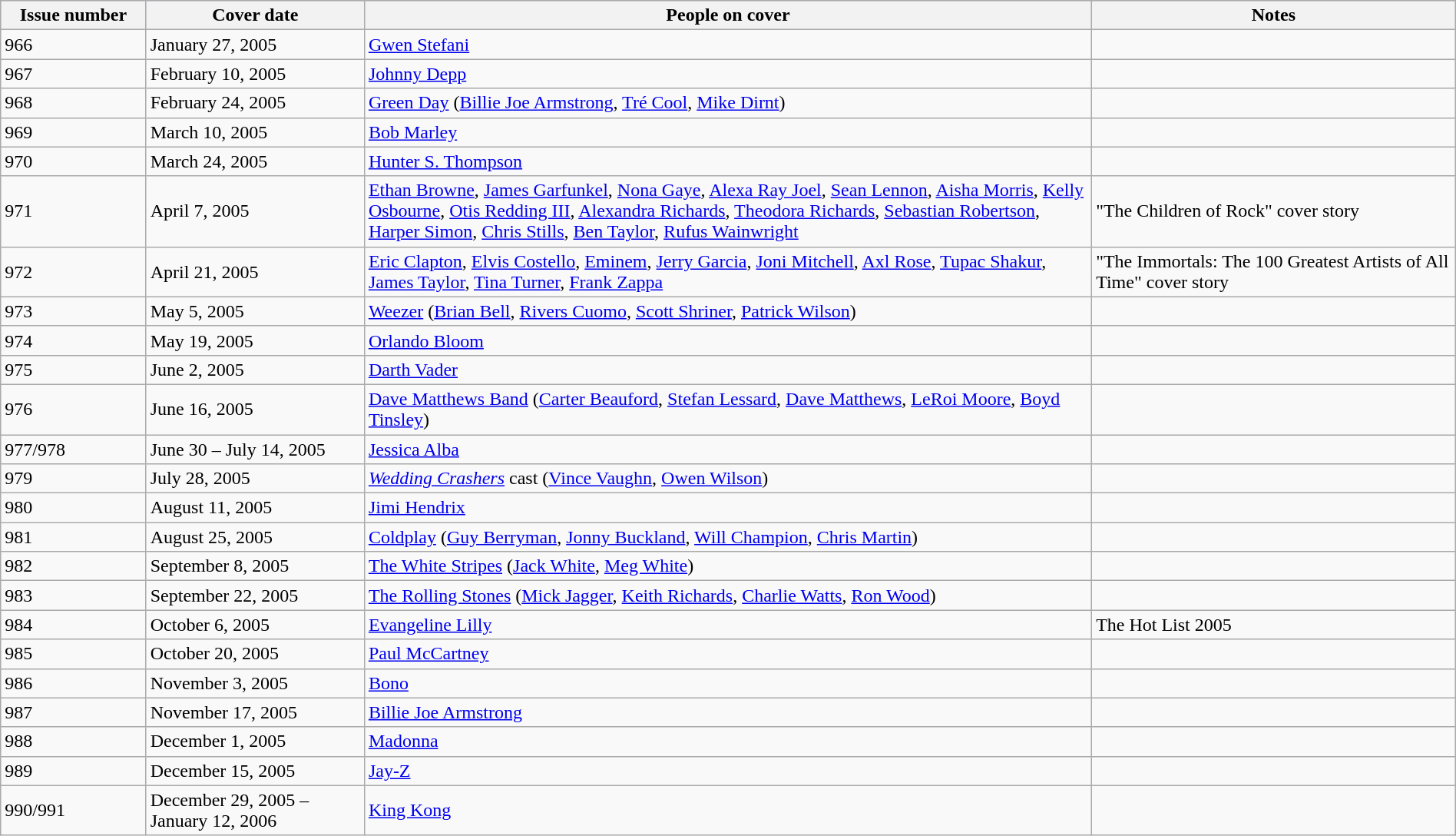<table class="wikitable sortable" style="margin:auto;width:100%;">
<tr style="background:#ccf;">
<th style="width:10%;">Issue number</th>
<th style="width:15%;">Cover date</th>
<th style="width:50%;">People on cover</th>
<th style="width:25%;">Notes</th>
</tr>
<tr>
<td>966</td>
<td>January 27, 2005</td>
<td><a href='#'>Gwen Stefani</a></td>
<td></td>
</tr>
<tr>
<td>967</td>
<td>February 10, 2005</td>
<td><a href='#'>Johnny Depp</a></td>
<td></td>
</tr>
<tr>
<td>968</td>
<td>February 24, 2005</td>
<td><a href='#'>Green Day</a> (<a href='#'>Billie Joe Armstrong</a>, <a href='#'>Tré Cool</a>, <a href='#'>Mike Dirnt</a>)</td>
<td></td>
</tr>
<tr>
<td>969</td>
<td>March 10, 2005</td>
<td><a href='#'>Bob Marley</a></td>
<td></td>
</tr>
<tr>
<td>970</td>
<td>March 24, 2005</td>
<td><a href='#'>Hunter S. Thompson</a></td>
<td></td>
</tr>
<tr>
<td>971</td>
<td>April 7, 2005</td>
<td><a href='#'>Ethan Browne</a>, <a href='#'>James Garfunkel</a>, <a href='#'>Nona Gaye</a>, <a href='#'>Alexa Ray Joel</a>, <a href='#'>Sean Lennon</a>, <a href='#'>Aisha Morris</a>, <a href='#'>Kelly Osbourne</a>, <a href='#'>Otis Redding III</a>, <a href='#'>Alexandra Richards</a>, <a href='#'>Theodora Richards</a>, <a href='#'>Sebastian Robertson</a>, <a href='#'>Harper Simon</a>, <a href='#'>Chris Stills</a>, <a href='#'>Ben Taylor</a>, <a href='#'>Rufus Wainwright</a></td>
<td>"The Children of Rock" cover story</td>
</tr>
<tr>
<td>972</td>
<td>April 21, 2005</td>
<td><a href='#'>Eric Clapton</a>, <a href='#'>Elvis Costello</a>, <a href='#'>Eminem</a>, <a href='#'>Jerry Garcia</a>, <a href='#'>Joni Mitchell</a>, <a href='#'>Axl Rose</a>, <a href='#'>Tupac Shakur</a>, <a href='#'>James Taylor</a>, <a href='#'>Tina Turner</a>, <a href='#'>Frank Zappa</a></td>
<td>"The Immortals: The 100 Greatest Artists of All Time" cover story</td>
</tr>
<tr>
<td>973</td>
<td>May 5, 2005</td>
<td><a href='#'>Weezer</a> (<a href='#'>Brian Bell</a>, <a href='#'>Rivers Cuomo</a>, <a href='#'>Scott Shriner</a>, <a href='#'>Patrick Wilson</a>)</td>
<td></td>
</tr>
<tr>
<td>974</td>
<td>May 19, 2005</td>
<td><a href='#'>Orlando Bloom</a></td>
<td></td>
</tr>
<tr>
<td>975</td>
<td>June 2, 2005</td>
<td><a href='#'>Darth Vader</a></td>
<td></td>
</tr>
<tr>
<td>976</td>
<td>June 16, 2005</td>
<td><a href='#'>Dave Matthews Band</a> (<a href='#'>Carter Beauford</a>, <a href='#'>Stefan Lessard</a>, <a href='#'>Dave Matthews</a>, <a href='#'>LeRoi Moore</a>, <a href='#'>Boyd Tinsley</a>)</td>
<td></td>
</tr>
<tr>
<td>977/978</td>
<td>June 30 – July 14, 2005</td>
<td><a href='#'>Jessica Alba</a></td>
<td></td>
</tr>
<tr>
<td>979</td>
<td>July 28, 2005</td>
<td><em><a href='#'>Wedding Crashers</a></em> cast (<a href='#'>Vince Vaughn</a>, <a href='#'>Owen Wilson</a>)</td>
<td></td>
</tr>
<tr>
<td>980</td>
<td>August 11, 2005</td>
<td><a href='#'>Jimi Hendrix</a></td>
<td></td>
</tr>
<tr>
<td>981</td>
<td>August 25, 2005</td>
<td><a href='#'>Coldplay</a> (<a href='#'>Guy Berryman</a>, <a href='#'>Jonny Buckland</a>, <a href='#'>Will Champion</a>, <a href='#'>Chris Martin</a>)</td>
<td></td>
</tr>
<tr>
<td>982</td>
<td>September 8, 2005</td>
<td><a href='#'>The White Stripes</a> (<a href='#'>Jack White</a>, <a href='#'>Meg White</a>)</td>
<td></td>
</tr>
<tr>
<td>983</td>
<td>September 22, 2005</td>
<td><a href='#'>The Rolling Stones</a> (<a href='#'>Mick Jagger</a>, <a href='#'>Keith Richards</a>, <a href='#'>Charlie Watts</a>, <a href='#'>Ron Wood</a>)</td>
<td></td>
</tr>
<tr>
<td>984</td>
<td>October 6, 2005</td>
<td><a href='#'>Evangeline Lilly</a></td>
<td>The Hot List 2005</td>
</tr>
<tr>
<td>985</td>
<td>October 20, 2005</td>
<td><a href='#'>Paul McCartney</a></td>
<td></td>
</tr>
<tr>
<td>986</td>
<td>November 3, 2005</td>
<td><a href='#'>Bono</a></td>
<td></td>
</tr>
<tr>
<td>987</td>
<td>November 17, 2005</td>
<td><a href='#'>Billie Joe Armstrong</a></td>
<td></td>
</tr>
<tr>
<td>988</td>
<td>December 1, 2005</td>
<td><a href='#'>Madonna</a></td>
<td></td>
</tr>
<tr>
<td>989</td>
<td>December 15, 2005</td>
<td><a href='#'>Jay-Z</a></td>
<td></td>
</tr>
<tr>
<td>990/991</td>
<td>December 29, 2005 – January 12, 2006</td>
<td><a href='#'>King Kong</a></td>
<td></td>
</tr>
</table>
